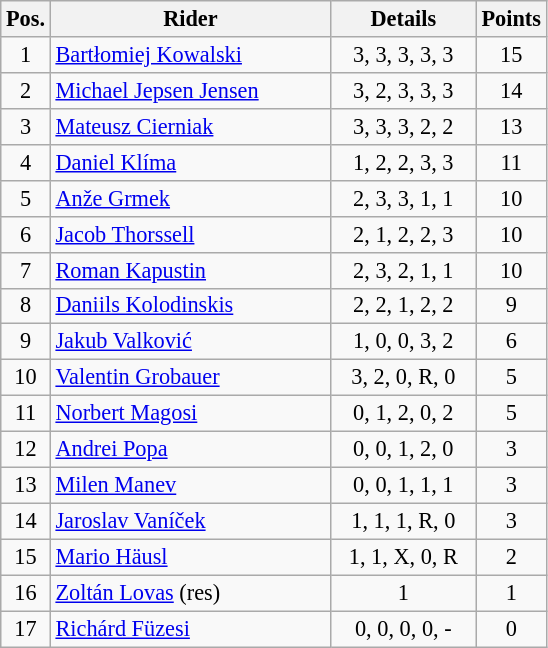<table class=wikitable style="font-size:93%; text-align:center;">
<tr>
<th width=25px>Pos.</th>
<th width=180px>Rider</th>
<th width=90px>Details</th>
<th width=40px>Points</th>
</tr>
<tr>
<td>1</td>
<td style="text-align:left;"> <a href='#'>Bartłomiej Kowalski</a></td>
<td>3, 3, 3, 3, 3</td>
<td>15</td>
</tr>
<tr>
<td>2</td>
<td style="text-align:left;"> <a href='#'>Michael Jepsen Jensen</a></td>
<td>3, 2, 3, 3, 3</td>
<td>14</td>
</tr>
<tr>
<td>3</td>
<td style="text-align:left;"> <a href='#'>Mateusz Cierniak</a></td>
<td>3, 3, 3, 2, 2</td>
<td>13</td>
</tr>
<tr>
<td>4</td>
<td style="text-align:left;"> <a href='#'>Daniel Klíma</a></td>
<td>1, 2, 2, 3, 3</td>
<td>11</td>
</tr>
<tr>
<td>5</td>
<td style="text-align:left;"> <a href='#'>Anže Grmek</a></td>
<td>2, 3, 3, 1, 1</td>
<td>10</td>
</tr>
<tr>
<td>6</td>
<td style="text-align:left;"> <a href='#'>Jacob Thorssell</a></td>
<td>2, 1, 2, 2, 3</td>
<td>10</td>
</tr>
<tr>
<td>7</td>
<td style="text-align:left;"> <a href='#'>Roman Kapustin</a></td>
<td>2, 3, 2, 1, 1</td>
<td>10</td>
</tr>
<tr>
<td>8</td>
<td style="text-align:left;"> <a href='#'>Daniils Kolodinskis</a></td>
<td>2, 2, 1, 2, 2</td>
<td>9</td>
</tr>
<tr>
<td>9</td>
<td style="text-align:left;"> <a href='#'>Jakub Valković</a></td>
<td>1, 0, 0, 3, 2</td>
<td>6</td>
</tr>
<tr>
<td>10</td>
<td style="text-align:left;"> <a href='#'>Valentin Grobauer</a></td>
<td>3, 2, 0, R, 0</td>
<td>5</td>
</tr>
<tr>
<td>11</td>
<td style="text-align:left;"> <a href='#'>Norbert Magosi</a></td>
<td>0, 1, 2, 0, 2</td>
<td>5</td>
</tr>
<tr>
<td>12</td>
<td style="text-align:left;"> <a href='#'>Andrei Popa</a></td>
<td>0, 0, 1, 2, 0</td>
<td>3</td>
</tr>
<tr>
<td>13</td>
<td style="text-align:left;"> <a href='#'>Milen Manev</a></td>
<td>0, 0, 1, 1, 1</td>
<td>3</td>
</tr>
<tr>
<td>14</td>
<td style="text-align:left;"> <a href='#'>Jaroslav Vaníček</a></td>
<td>1, 1, 1, R, 0</td>
<td>3</td>
</tr>
<tr>
<td>15</td>
<td style="text-align:left;"> <a href='#'>Mario Häusl</a></td>
<td>1, 1, X, 0, R</td>
<td>2</td>
</tr>
<tr>
<td>16</td>
<td style="text-align:left;"> <a href='#'>Zoltán Lovas</a> (res)</td>
<td>1</td>
<td>1</td>
</tr>
<tr>
<td>17</td>
<td style="text-align:left;"> <a href='#'>Richárd Füzesi</a></td>
<td>0, 0, 0, 0, -</td>
<td>0</td>
</tr>
</table>
